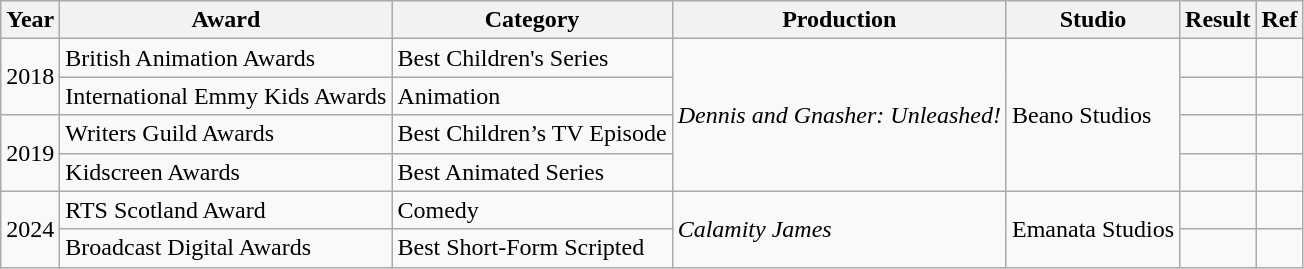<table class="wikitable">
<tr>
<th>Year</th>
<th>Award</th>
<th>Category</th>
<th>Production</th>
<th>Studio</th>
<th>Result</th>
<th>Ref</th>
</tr>
<tr>
<td rowspan="2">2018</td>
<td>British Animation Awards</td>
<td>Best Children's Series</td>
<td rowspan="4"><em>Dennis and Gnasher: Unleashed!</em></td>
<td rowspan="4">Beano Studios</td>
<td></td>
<td></td>
</tr>
<tr>
<td>International Emmy Kids Awards</td>
<td>Animation</td>
<td></td>
<td></td>
</tr>
<tr>
<td rowspan="2">2019</td>
<td>Writers Guild Awards</td>
<td>Best Children’s TV Episode</td>
<td></td>
<td></td>
</tr>
<tr>
<td>Kidscreen Awards</td>
<td>Best Animated Series</td>
<td></td>
<td></td>
</tr>
<tr>
<td rowspan="2">2024</td>
<td>RTS Scotland Award</td>
<td>Comedy</td>
<td rowspan="2"><em>Calamity James</em></td>
<td rowspan="2">Emanata Studios</td>
<td></td>
<td></td>
</tr>
<tr>
<td>Broadcast Digital Awards</td>
<td>Best Short-Form Scripted</td>
<td></td>
<td></td>
</tr>
</table>
